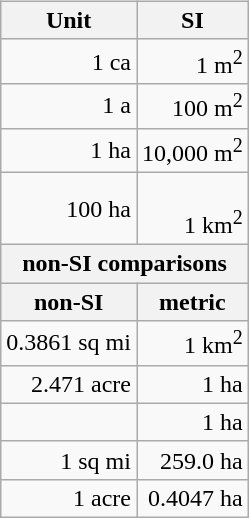<table class="wikitable" style="float:right; padding:0 0 2em 3em; margin: .56em 0 0 .8em;">
<tr>
<th>Unit</th>
<th>SI</th>
</tr>
<tr style="text-align:right;">
<td>1 ca</td>
<td>1 m<sup>2</sup></td>
</tr>
<tr style="text-align:right;">
<td>1 a</td>
<td>100 m<sup>2</sup></td>
</tr>
<tr style="text-align:right;">
<td>1 ha</td>
<td>10,000 m<sup>2</sup></td>
</tr>
<tr style="text-align:right;">
<td>100 ha</td>
<td><br>1 km<sup>2</sup></td>
</tr>
<tr>
<th colspan="2">non-SI comparisons</th>
</tr>
<tr>
<th>non-SI</th>
<th>metric</th>
</tr>
<tr style="text-align:right;">
<td>0.3861 sq mi</td>
<td>1 km<sup>2</sup></td>
</tr>
<tr style="text-align:right;">
<td>2.471 acre</td>
<td>1 ha</td>
</tr>
<tr style="text-align:right;">
<td></td>
<td>1 ha</td>
</tr>
<tr style="text-align:right;">
<td>1 sq mi</td>
<td>259.0 ha</td>
</tr>
<tr style="text-align:right;">
<td>1 acre</td>
<td>0.4047 ha</td>
</tr>
</table>
